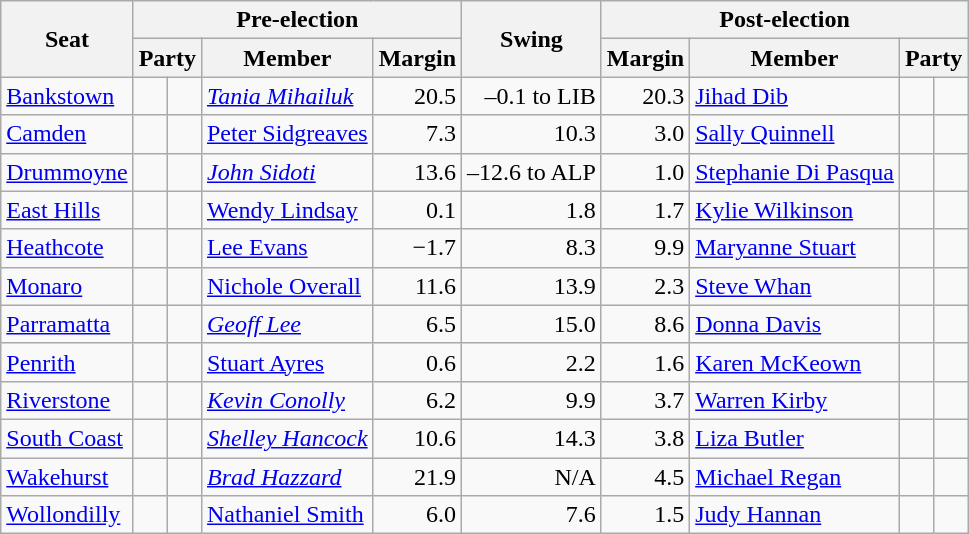<table class="wikitable sortable">
<tr style="text-align:center">
<th rowspan="2">Seat</th>
<th colspan="4">Pre-election</th>
<th rowspan="2">Swing</th>
<th colspan="4">Post-election</th>
</tr>
<tr>
<th colspan="2">Party</th>
<th>Member</th>
<th>Margin</th>
<th>Margin</th>
<th>Member</th>
<th colspan="2">Party</th>
</tr>
<tr>
<td><a href='#'>Bankstown</a></td>
<td></td>
<td></td>
<td><em><a href='#'>Tania Mihailuk</a></em></td>
<td style="text-align:right;">20.5</td>
<td style="text-align:right;">–0.1 to LIB</td>
<td style="text-align:right;">20.3</td>
<td><a href='#'>Jihad Dib</a></td>
<td></td>
<td></td>
</tr>
<tr>
<td><a href='#'>Camden</a></td>
<td></td>
<td></td>
<td><a href='#'>Peter Sidgreaves</a></td>
<td style="text-align:right;">7.3</td>
<td style="text-align:right;">10.3</td>
<td style="text-align:right;">3.0</td>
<td><a href='#'>Sally Quinnell</a></td>
<td></td>
<td></td>
</tr>
<tr>
<td><a href='#'>Drummoyne</a></td>
<td></td>
<td></td>
<td><em><a href='#'>John Sidoti</a></em></td>
<td style="text-align:right;">13.6</td>
<td style="text-align:right;">–12.6 to ALP</td>
<td style="text-align:right;">1.0</td>
<td><a href='#'>Stephanie Di Pasqua</a></td>
<td></td>
<td></td>
</tr>
<tr>
<td><a href='#'>East Hills</a></td>
<td></td>
<td></td>
<td><a href='#'>Wendy Lindsay</a></td>
<td style="text-align:right;">0.1</td>
<td style="text-align:right;">1.8</td>
<td style="text-align:right;">1.7</td>
<td><a href='#'>Kylie Wilkinson</a></td>
<td></td>
<td></td>
</tr>
<tr>
<td><a href='#'>Heathcote</a></td>
<td></td>
<td></td>
<td><a href='#'>Lee Evans</a></td>
<td style="text-align:right;">−1.7</td>
<td style="text-align:right;">8.3</td>
<td style="text-align:right;">9.9</td>
<td><a href='#'>Maryanne Stuart</a></td>
<td></td>
<td></td>
</tr>
<tr>
<td><a href='#'>Monaro</a></td>
<td></td>
<td></td>
<td><a href='#'>Nichole Overall</a></td>
<td style="text-align:right;">11.6</td>
<td style="text-align:right;">13.9</td>
<td style="text-align:right;">2.3</td>
<td><a href='#'>Steve Whan</a></td>
<td></td>
<td></td>
</tr>
<tr>
<td><a href='#'>Parramatta</a></td>
<td></td>
<td></td>
<td><em><a href='#'>Geoff Lee</a></em></td>
<td style="text-align:right;">6.5</td>
<td style="text-align:right;">15.0</td>
<td style="text-align:right;">8.6</td>
<td><a href='#'>Donna Davis</a></td>
<td></td>
<td></td>
</tr>
<tr>
<td><a href='#'>Penrith</a></td>
<td></td>
<td></td>
<td><a href='#'>Stuart Ayres</a></td>
<td style="text-align:right;">0.6</td>
<td style="text-align:right;">2.2</td>
<td style="text-align:right;">1.6</td>
<td><a href='#'>Karen McKeown</a></td>
<td></td>
<td></td>
</tr>
<tr>
<td><a href='#'>Riverstone</a></td>
<td></td>
<td></td>
<td><em><a href='#'>Kevin Conolly</a></em></td>
<td style="text-align:right;">6.2</td>
<td style="text-align:right;">9.9</td>
<td style="text-align:right;">3.7</td>
<td><a href='#'>Warren Kirby</a></td>
<td></td>
<td></td>
</tr>
<tr>
<td><a href='#'>South Coast</a></td>
<td></td>
<td></td>
<td><em><a href='#'>Shelley Hancock</a></em></td>
<td style="text-align:right;">10.6</td>
<td style="text-align:right;">14.3</td>
<td style="text-align:right;">3.8</td>
<td><a href='#'>Liza Butler</a></td>
<td></td>
<td></td>
</tr>
<tr>
<td><a href='#'>Wakehurst</a></td>
<td></td>
<td></td>
<td><em><a href='#'>Brad Hazzard</a></em></td>
<td style="text-align:right;">21.9</td>
<td style="text-align:right;">N/A</td>
<td style="text-align:right;">4.5</td>
<td><a href='#'>Michael Regan</a></td>
<td></td>
<td></td>
</tr>
<tr>
<td><a href='#'>Wollondilly</a></td>
<td></td>
<td></td>
<td><a href='#'>Nathaniel Smith</a></td>
<td style="text-align:right;">6.0</td>
<td style="text-align:right;">7.6</td>
<td style="text-align:right;">1.5</td>
<td><a href='#'>Judy Hannan</a></td>
<td></td>
<td></td>
</tr>
</table>
